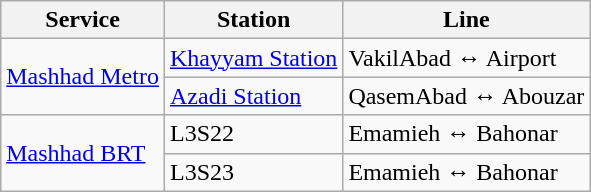<table class="wikitable">
<tr>
<th>Service</th>
<th>Station</th>
<th>Line</th>
</tr>
<tr>
<td rowspan="2"><a href='#'>Mashhad Metro</a></td>
<td><a href='#'>Khayyam Station</a> </td>
<td> VakilAbad ↔ Airport</td>
</tr>
<tr>
<td><a href='#'>Azadi Station</a> </td>
<td> QasemAbad ↔ Abouzar</td>
</tr>
<tr>
<td rowspan="2"><a href='#'>Mashhad BRT</a></td>
<td>L3S22</td>
<td>Emamieh ↔ Bahonar</td>
</tr>
<tr>
<td>L3S23</td>
<td>Emamieh ↔ Bahonar</td>
</tr>
</table>
